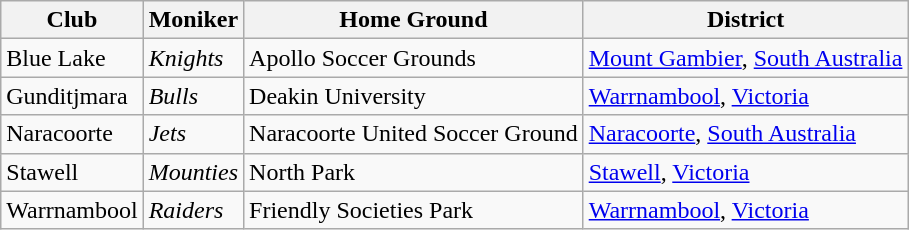<table class="wikitable">
<tr>
<th>Club</th>
<th>Moniker</th>
<th>Home Ground</th>
<th>District</th>
</tr>
<tr>
<td> Blue Lake</td>
<td><em>Knights</em></td>
<td>Apollo Soccer Grounds</td>
<td><a href='#'>Mount Gambier</a>, <a href='#'>South Australia</a></td>
</tr>
<tr>
<td> Gunditjmara</td>
<td><em>Bulls</em></td>
<td>Deakin University</td>
<td><a href='#'>Warrnambool</a>, <a href='#'>Victoria</a></td>
</tr>
<tr>
<td> Naracoorte</td>
<td><em>Jets</em></td>
<td>Naracoorte United Soccer Ground</td>
<td><a href='#'>Naracoorte</a>, <a href='#'>South Australia</a></td>
</tr>
<tr>
<td> Stawell</td>
<td><em>Mounties</em></td>
<td>North Park</td>
<td><a href='#'>Stawell</a>, <a href='#'>Victoria</a></td>
</tr>
<tr>
<td> Warrnambool</td>
<td><em>Raiders</em></td>
<td>Friendly Societies Park</td>
<td><a href='#'>Warrnambool</a>, <a href='#'>Victoria</a></td>
</tr>
</table>
